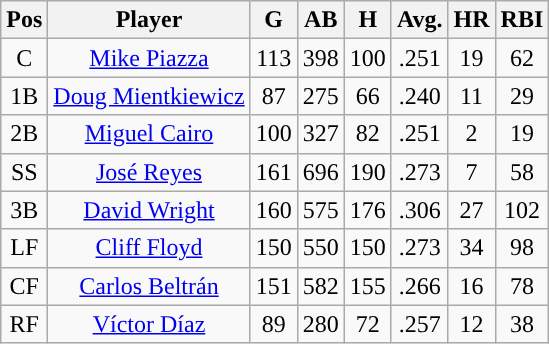<table class="wikitable sortable">
<tr>
<th>Pos</th>
<th>Player</th>
<th>G</th>
<th>AB</th>
<th>H</th>
<th>Avg.</th>
<th>HR</th>
<th>RBI</th>
</tr>
<tr align="center">
<td>C</td>
<td><a href='#'>Mike Piazza</a></td>
<td>113</td>
<td>398</td>
<td>100</td>
<td>.251</td>
<td>19</td>
<td>62</td>
</tr>
<tr align="center">
<td>1B</td>
<td><a href='#'>Doug Mientkiewicz</a></td>
<td>87</td>
<td>275</td>
<td>66</td>
<td>.240</td>
<td>11</td>
<td>29</td>
</tr>
<tr align="center">
<td>2B</td>
<td><a href='#'>Miguel Cairo</a></td>
<td>100</td>
<td>327</td>
<td>82</td>
<td>.251</td>
<td>2</td>
<td>19</td>
</tr>
<tr align="center">
<td>SS</td>
<td><a href='#'>José Reyes</a></td>
<td>161</td>
<td>696</td>
<td>190</td>
<td>.273</td>
<td>7</td>
<td>58</td>
</tr>
<tr align=center>
<td>3B</td>
<td><a href='#'>David Wright</a></td>
<td>160</td>
<td>575</td>
<td>176</td>
<td>.306</td>
<td>27</td>
<td>102</td>
</tr>
<tr align=center>
<td>LF</td>
<td><a href='#'>Cliff Floyd</a></td>
<td>150</td>
<td>550</td>
<td>150</td>
<td>.273</td>
<td>34</td>
<td>98</td>
</tr>
<tr align="center">
<td>CF</td>
<td><a href='#'>Carlos Beltrán</a></td>
<td>151</td>
<td>582</td>
<td>155</td>
<td>.266</td>
<td>16</td>
<td>78</td>
</tr>
<tr align=center>
<td>RF</td>
<td><a href='#'>Víctor Díaz</a></td>
<td>89</td>
<td>280</td>
<td>72</td>
<td>.257</td>
<td>12</td>
<td>38</td>
</tr>
</table>
